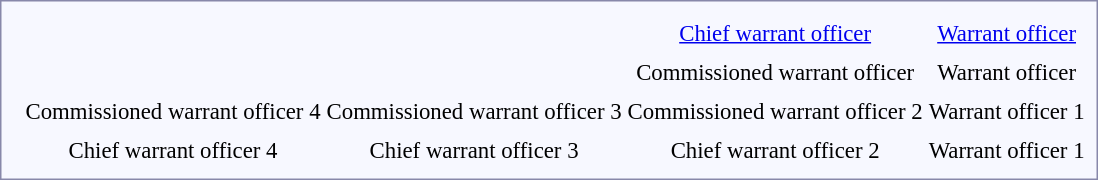<table style="border:1px solid #8888aa; background-color:#f7f8ff; padding:5px; font-size:95%; margin: 0px 12px 12px 0px;">
<tr style="text-align:center;">
<td rowspan=2><strong></strong><br></td>
<td rowspan=2 colspan=6></td>
<td colspan=2></td>
<td colspan=2></td>
</tr>
<tr style="text-align:center;">
<td colspan=2><a href='#'>Chief warrant officer</a></td>
<td colspan=2><a href='#'>Warrant officer</a></td>
</tr>
<tr style="text-align:center;">
<td rowspan=2><strong></strong><br></td>
<td rowspan=2 colspan=6></td>
<td colspan=2></td>
<td colspan=2></td>
</tr>
<tr style="text-align:center;">
<td colspan=2>Commissioned warrant officer</td>
<td colspan=2>Warrant officer</td>
</tr>
<tr style="text-align:center;">
<td rowspan=2><strong></strong><br></td>
<td rowspan=2 colspan=2></td>
<td colspan=2></td>
<td colspan=2></td>
<td colspan=2></td>
<td colspan=2></td>
</tr>
<tr style="text-align:center;">
<td colspan=2>Commissioned warrant officer 4</td>
<td colspan=2>Commissioned warrant officer 3</td>
<td colspan=2>Commissioned warrant officer 2</td>
<td colspan=2>Warrant officer 1</td>
</tr>
<tr style="text-align:center;">
<td rowspan=2><strong></strong><br></td>
<td rowspan=2 colspan=2></td>
<td colspan=2></td>
<td colspan=2></td>
<td colspan=2></td>
<td colspan=2></td>
</tr>
<tr style="text-align:center;">
<td colspan=2>Chief warrant officer 4</td>
<td colspan=2>Chief warrant officer 3</td>
<td colspan=2>Chief warrant officer 2</td>
<td colspan=2>Warrant officer 1</td>
</tr>
<tr style="text-align:center;">
</tr>
</table>
